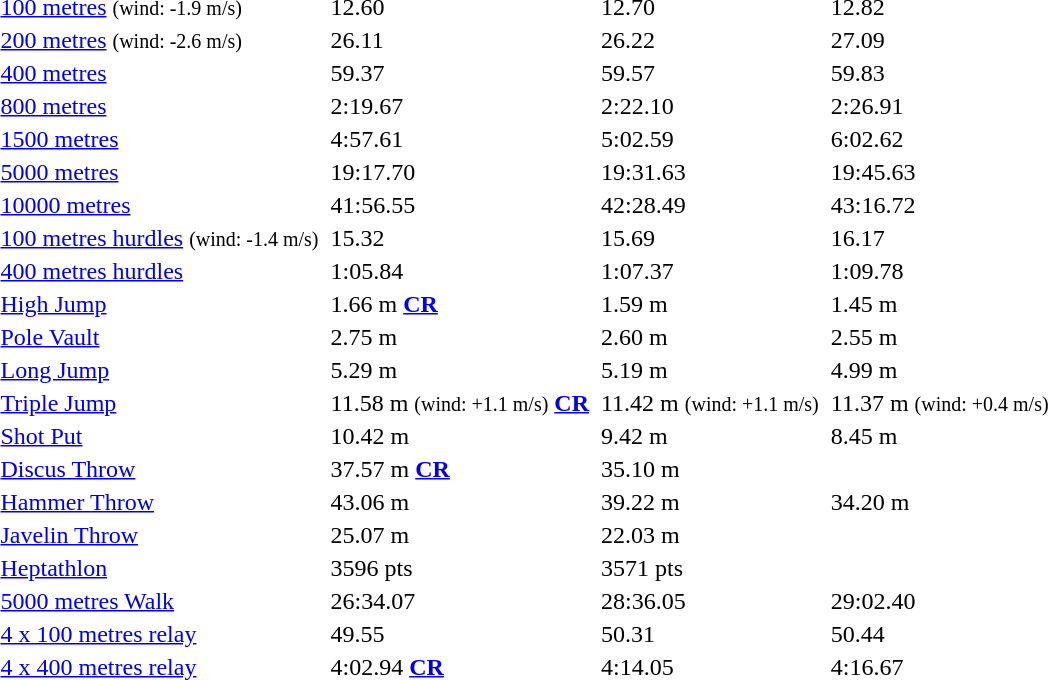<table>
<tr>
<td><a href='#'>100 metres</a> <small>(wind: -1.9 m/s)</small></td>
<td></td>
<td>12.60</td>
<td></td>
<td>12.70</td>
<td></td>
<td>12.82</td>
</tr>
<tr>
<td><a href='#'>200 metres</a> <small>(wind: -2.6 m/s)</small></td>
<td></td>
<td>26.11</td>
<td></td>
<td>26.22</td>
<td></td>
<td>27.09</td>
</tr>
<tr>
<td><a href='#'>400 metres</a></td>
<td></td>
<td>59.37</td>
<td></td>
<td>59.57</td>
<td></td>
<td>59.83</td>
</tr>
<tr>
<td><a href='#'>800 metres</a></td>
<td></td>
<td>2:19.67</td>
<td></td>
<td>2:22.10</td>
<td></td>
<td>2:26.91</td>
</tr>
<tr>
<td><a href='#'>1500 metres</a></td>
<td></td>
<td>4:57.61</td>
<td></td>
<td>5:02.59</td>
<td></td>
<td>6:02.62</td>
</tr>
<tr>
<td><a href='#'>5000 metres</a></td>
<td></td>
<td>19:17.70</td>
<td></td>
<td>19:31.63</td>
<td></td>
<td>19:45.63</td>
</tr>
<tr>
<td><a href='#'>10000 metres</a></td>
<td></td>
<td>41:56.55</td>
<td></td>
<td>42:28.49</td>
<td></td>
<td>43:16.72</td>
</tr>
<tr>
<td><a href='#'>100 metres hurdles</a> <small>(wind: -1.4 m/s)</small></td>
<td></td>
<td>15.32</td>
<td></td>
<td>15.69</td>
<td></td>
<td>16.17</td>
</tr>
<tr>
<td><a href='#'>400 metres hurdles</a></td>
<td></td>
<td>1:05.84</td>
<td></td>
<td>1:07.37</td>
<td></td>
<td>1:09.78</td>
</tr>
<tr>
<td><a href='#'>High Jump</a></td>
<td></td>
<td>1.66 m <strong><a href='#'>CR</a></strong></td>
<td></td>
<td>1.59 m</td>
<td> <br> </td>
<td>1.45 m</td>
</tr>
<tr>
<td><a href='#'>Pole Vault</a></td>
<td></td>
<td>2.75 m</td>
<td></td>
<td>2.60 m</td>
<td></td>
<td>2.55 m</td>
</tr>
<tr>
<td><a href='#'>Long Jump</a></td>
<td></td>
<td>5.29 m</td>
<td></td>
<td>5.19 m</td>
<td></td>
<td>4.99 m</td>
</tr>
<tr>
<td><a href='#'>Triple Jump</a></td>
<td></td>
<td>11.58 m <small>(wind: +1.1 m/s)</small> <strong><a href='#'>CR</a></strong></td>
<td></td>
<td>11.42 m <small>(wind: +1.1 m/s)</small></td>
<td></td>
<td>11.37 m <small>(wind: +0.4 m/s)</small></td>
</tr>
<tr>
<td><a href='#'>Shot Put</a></td>
<td></td>
<td>10.42 m</td>
<td></td>
<td>9.42 m</td>
<td></td>
<td>8.45 m</td>
</tr>
<tr>
<td><a href='#'>Discus Throw</a></td>
<td></td>
<td>37.57 m <strong><a href='#'>CR</a></strong></td>
<td></td>
<td>35.10 m</td>
<td></td>
<td></td>
</tr>
<tr>
<td><a href='#'>Hammer Throw</a></td>
<td></td>
<td>43.06 m</td>
<td></td>
<td>39.22 m</td>
<td></td>
<td>34.20 m</td>
</tr>
<tr>
<td><a href='#'>Javelin Throw</a></td>
<td></td>
<td>25.07 m</td>
<td></td>
<td>22.03 m</td>
<td></td>
<td></td>
</tr>
<tr>
<td><a href='#'>Heptathlon</a></td>
<td></td>
<td>3596 pts</td>
<td></td>
<td>3571 pts</td>
<td></td>
<td></td>
</tr>
<tr>
<td><a href='#'>5000 metres Walk</a></td>
<td></td>
<td>26:34.07</td>
<td></td>
<td>28:36.05</td>
<td></td>
<td>29:02.40</td>
</tr>
<tr>
<td><a href='#'>4 x 100 metres relay</a></td>
<td></td>
<td>49.55</td>
<td></td>
<td>50.31</td>
<td></td>
<td>50.44</td>
</tr>
<tr>
<td><a href='#'>4 x 400 metres relay</a></td>
<td></td>
<td>4:02.94 <strong><a href='#'>CR</a></strong></td>
<td></td>
<td>4:14.05</td>
<td></td>
<td>4:16.67</td>
</tr>
</table>
